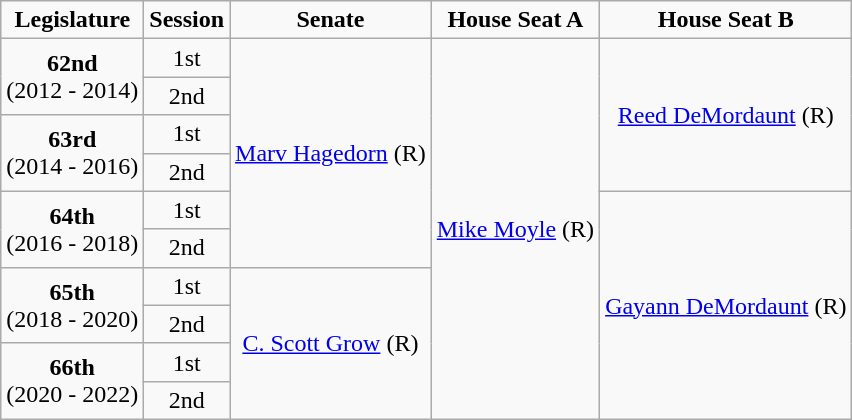<table class=wikitable style="text-align:center">
<tr>
<td><strong>Legislature</strong></td>
<td><strong>Session</strong></td>
<td><strong>Senate</strong></td>
<td><strong>House Seat A</strong></td>
<td><strong>House Seat B</strong></td>
</tr>
<tr>
<td rowspan="2" colspan="1" style="text-align: center;"><strong>62nd</strong> <br> (2012 - 2014)</td>
<td>1st</td>
<td rowspan="6" colspan="1" style="text-align: center;" ><a href='#'>Marv Hagedorn</a> (R)</td>
<td rowspan="10" colspan="1" style="text-align: center;" ><a href='#'>Mike Moyle</a> (R)</td>
<td rowspan="4" colspan="1" style="text-align: center;" ><a href='#'>Reed DeMordaunt</a> (R)</td>
</tr>
<tr>
<td>2nd</td>
</tr>
<tr>
<td rowspan="2" colspan="1" style="text-align: center;"><strong>63rd</strong> <br> (2014 - 2016)</td>
<td>1st</td>
</tr>
<tr>
<td>2nd</td>
</tr>
<tr>
<td rowspan="2" colspan="1" style="text-align: center;"><strong>64th</strong> <br> (2016 - 2018)</td>
<td>1st</td>
<td rowspan="6" colspan="1" style="text-align: center;" ><a href='#'>Gayann DeMordaunt</a> (R)</td>
</tr>
<tr>
<td>2nd</td>
</tr>
<tr>
<td rowspan="2" colspan="1" style="text-align: center;"><strong>65th</strong> <br> (2018 - 2020)</td>
<td>1st</td>
<td rowspan="4" colspan="1" style="text-align: center;" ><a href='#'>C. Scott Grow</a> (R)</td>
</tr>
<tr>
<td>2nd</td>
</tr>
<tr>
<td rowspan="2" colspan="1" style="text-align: center;"><strong>66th</strong> <br> (2020 - 2022)</td>
<td>1st</td>
</tr>
<tr>
<td>2nd</td>
</tr>
</table>
